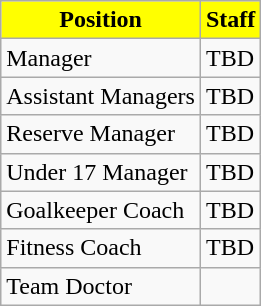<table class="wikitable">
<tr>
<th style="color:Black; background:#FFFF00;">Position</th>
<th style="color:Black; background:#FFFF00;">Staff</th>
</tr>
<tr>
<td>Manager</td>
<td> TBD</td>
</tr>
<tr>
<td>Assistant Managers</td>
<td> TBD</td>
</tr>
<tr>
<td>Reserve Manager</td>
<td> TBD</td>
</tr>
<tr>
<td>Under 17 Manager</td>
<td> TBD</td>
</tr>
<tr>
<td>Goalkeeper Coach</td>
<td> TBD</td>
</tr>
<tr>
<td>Fitness Coach</td>
<td> TBD</td>
</tr>
<tr>
<td>Team Doctor</td>
<td></td>
</tr>
</table>
